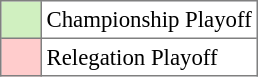<table bgcolor="#f7f8ff" cellpadding="3" cellspacing="0" border="1" style="font-size: 95%; border: gray solid 1px; border-collapse: collapse;text-align:center;">
<tr>
<td style="background: #D0F0C0;" width="20"></td>
<td bgcolor="#ffffff" align="left">Championship Playoff</td>
</tr>
<tr>
<td style="background: #FFCCCC;" width="20"></td>
<td bgcolor="#ffffff" align="left">Relegation Playoff</td>
</tr>
</table>
